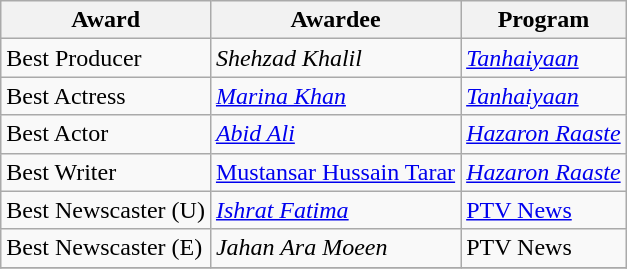<table class="wikitable">
<tr>
<th>Award</th>
<th>Awardee</th>
<th>Program</th>
</tr>
<tr>
<td>Best Producer</td>
<td><em>Shehzad Khalil</em></td>
<td><em><a href='#'>Tanhaiyaan</a></em></td>
</tr>
<tr>
<td>Best Actress</td>
<td><em><a href='#'>Marina Khan</a></em></td>
<td><em><a href='#'>Tanhaiyaan</a></em></td>
</tr>
<tr>
<td>Best Actor</td>
<td><em><a href='#'>Abid Ali</a></em></td>
<td><em><a href='#'>Hazaron Raaste</a></em></td>
</tr>
<tr>
<td>Best Writer</td>
<td><a href='#'>Mustansar Hussain Tarar</a></td>
<td><em><a href='#'>Hazaron Raaste</a></em></td>
</tr>
<tr>
<td>Best Newscaster (U)</td>
<td><em><a href='#'>Ishrat Fatima</a></em></td>
<td><a href='#'>PTV News</a></td>
</tr>
<tr>
<td>Best Newscaster (E)</td>
<td><em>Jahan Ara Moeen</em></td>
<td>PTV News</td>
</tr>
<tr>
</tr>
</table>
